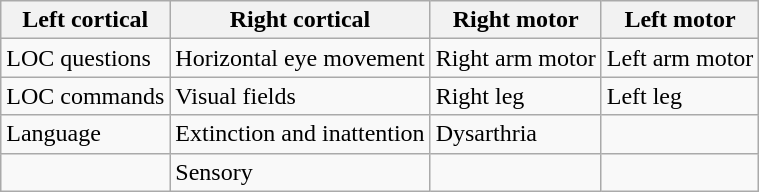<table class="wikitable">
<tr>
<th>Left cortical</th>
<th>Right cortical</th>
<th>Right motor</th>
<th>Left motor</th>
</tr>
<tr>
<td>LOC questions</td>
<td>Horizontal eye movement</td>
<td>Right arm motor</td>
<td>Left arm motor</td>
</tr>
<tr>
<td>LOC commands</td>
<td>Visual fields</td>
<td>Right leg</td>
<td>Left leg</td>
</tr>
<tr>
<td>Language</td>
<td>Extinction and inattention</td>
<td>Dysarthria</td>
<td></td>
</tr>
<tr>
<td></td>
<td>Sensory</td>
<td></td>
<td></td>
</tr>
</table>
